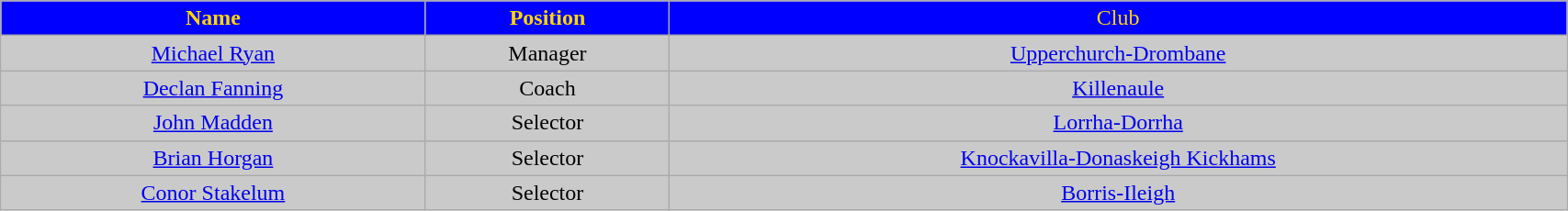<table class="wikitable" style="width:90%;">
<tr style="text-align:center;background:blue;color:gold;">
<td><strong>Name</strong></td>
<td><strong>Position</strong></td>
<td>Club</td>
</tr>
<tr style="background:#cacaca;">
<td align=center><a href='#'>Michael Ryan</a></td>
<td align=center>Manager</td>
<td align=center><a href='#'>Upperchurch-Drombane</a></td>
</tr>
<tr style="background:#cacaca;">
<td align=center><a href='#'>Declan Fanning</a></td>
<td align=center>Coach</td>
<td align=center><a href='#'>Killenaule</a></td>
</tr>
<tr style="background:#cacaca;">
<td align=center><a href='#'>John Madden</a></td>
<td align=center>Selector</td>
<td align=center><a href='#'>Lorrha-Dorrha</a></td>
</tr>
<tr style="background:#cacaca;">
<td align=center><a href='#'>Brian Horgan</a></td>
<td align=center>Selector</td>
<td align=center><a href='#'>Knockavilla-Donaskeigh Kickhams</a></td>
</tr>
<tr style="background:#cacaca;">
<td align=center><a href='#'>Conor Stakelum</a></td>
<td align=center>Selector</td>
<td align=center><a href='#'>Borris-Ileigh</a></td>
</tr>
</table>
